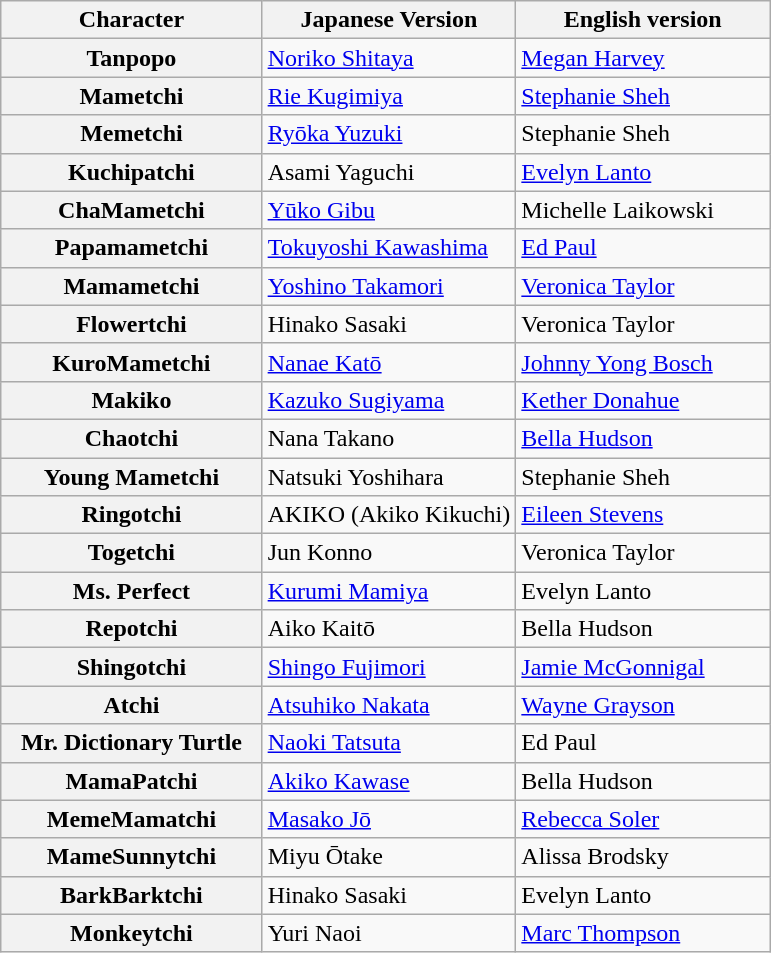<table class="wikitable">
<tr>
<th width="34%">Character</th>
<th width="33%">Japanese Version</th>
<th width="33%">English version</th>
</tr>
<tr>
<th>Tanpopo</th>
<td><a href='#'>Noriko Shitaya</a></td>
<td><a href='#'>Megan Harvey</a></td>
</tr>
<tr>
<th>Mametchi</th>
<td><a href='#'>Rie Kugimiya</a></td>
<td><a href='#'>Stephanie Sheh</a></td>
</tr>
<tr>
<th>Memetchi</th>
<td><a href='#'>Ryōka Yuzuki</a></td>
<td>Stephanie Sheh</td>
</tr>
<tr>
<th>Kuchipatchi</th>
<td>Asami Yaguchi</td>
<td><a href='#'>Evelyn Lanto</a></td>
</tr>
<tr>
<th>ChaMametchi</th>
<td><a href='#'>Yūko Gibu</a></td>
<td>Michelle Laikowski</td>
</tr>
<tr>
<th>Papamametchi</th>
<td><a href='#'>Tokuyoshi Kawashima</a></td>
<td><a href='#'>Ed Paul</a></td>
</tr>
<tr>
<th>Mamametchi</th>
<td><a href='#'>Yoshino Takamori</a></td>
<td><a href='#'>Veronica Taylor</a></td>
</tr>
<tr>
<th>Flowertchi</th>
<td>Hinako Sasaki</td>
<td>Veronica Taylor</td>
</tr>
<tr>
<th>KuroMametchi</th>
<td><a href='#'>Nanae Katō</a></td>
<td><a href='#'>Johnny Yong Bosch</a></td>
</tr>
<tr>
<th>Makiko</th>
<td><a href='#'>Kazuko Sugiyama</a></td>
<td><a href='#'>Kether Donahue</a></td>
</tr>
<tr>
<th>Chaotchi</th>
<td>Nana Takano</td>
<td><a href='#'>Bella Hudson</a></td>
</tr>
<tr>
<th>Young Mametchi</th>
<td>Natsuki Yoshihara</td>
<td>Stephanie Sheh</td>
</tr>
<tr>
<th>Ringotchi</th>
<td>AKIKO (Akiko Kikuchi)</td>
<td><a href='#'>Eileen Stevens</a></td>
</tr>
<tr>
<th>Togetchi</th>
<td>Jun Konno</td>
<td>Veronica Taylor</td>
</tr>
<tr>
<th>Ms. Perfect</th>
<td><a href='#'>Kurumi Mamiya</a></td>
<td>Evelyn Lanto</td>
</tr>
<tr>
<th>Repotchi</th>
<td>Aiko Kaitō</td>
<td>Bella Hudson</td>
</tr>
<tr>
<th>Shingotchi</th>
<td><a href='#'>Shingo Fujimori</a></td>
<td><a href='#'>Jamie McGonnigal</a></td>
</tr>
<tr>
<th>Atchi</th>
<td><a href='#'>Atsuhiko Nakata</a></td>
<td><a href='#'>Wayne Grayson</a></td>
</tr>
<tr>
<th>Mr. Dictionary Turtle</th>
<td><a href='#'>Naoki Tatsuta</a></td>
<td>Ed Paul</td>
</tr>
<tr>
<th>MamaPatchi</th>
<td><a href='#'>Akiko Kawase</a></td>
<td>Bella Hudson</td>
</tr>
<tr>
<th>MemeMamatchi</th>
<td><a href='#'>Masako Jō</a></td>
<td><a href='#'>Rebecca Soler</a></td>
</tr>
<tr>
<th>MameSunnytchi</th>
<td>Miyu Ōtake</td>
<td>Alissa Brodsky</td>
</tr>
<tr>
<th>BarkBarktchi</th>
<td>Hinako Sasaki</td>
<td>Evelyn Lanto</td>
</tr>
<tr>
<th>Monkeytchi</th>
<td>Yuri Naoi</td>
<td><a href='#'>Marc Thompson</a></td>
</tr>
</table>
